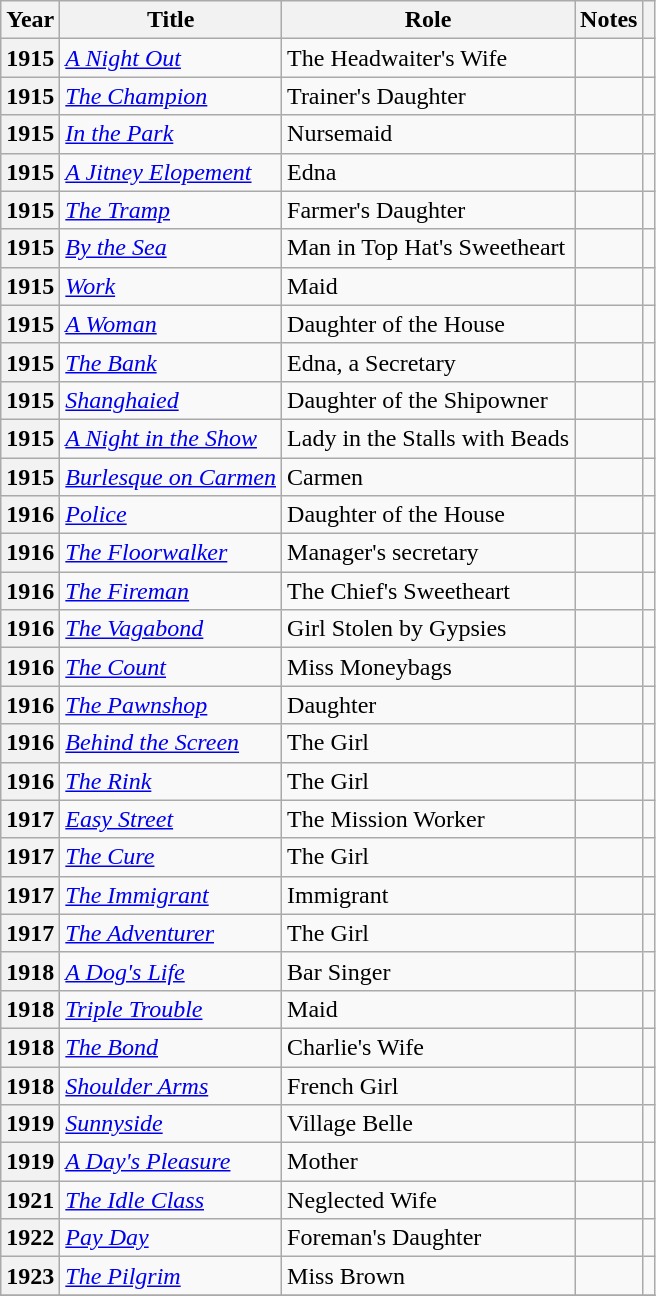<table class="wikitable sortable plainrowheaders">
<tr>
<th>Year</th>
<th>Title</th>
<th>Role</th>
<th class="unsortable">Notes</th>
<th class="unsortable"></th>
</tr>
<tr>
<th scope="row">1915</th>
<td><em><a href='#'>A Night Out</a></em></td>
<td>The Headwaiter's Wife</td>
<td></td>
<td style="text-align:center;"></td>
</tr>
<tr>
<th scope="row">1915</th>
<td><em><a href='#'>The Champion</a></em></td>
<td>Trainer's Daughter</td>
<td></td>
<td style="text-align:center;"></td>
</tr>
<tr>
<th scope="row">1915</th>
<td><em><a href='#'>In the Park</a></em></td>
<td>Nursemaid</td>
<td></td>
<td style="text-align:center;"></td>
</tr>
<tr>
<th scope="row">1915</th>
<td><em><a href='#'>A Jitney Elopement</a></em></td>
<td>Edna</td>
<td></td>
<td style="text-align:center;"></td>
</tr>
<tr>
<th scope="row">1915</th>
<td><em><a href='#'>The Tramp</a></em></td>
<td>Farmer's Daughter</td>
<td></td>
<td style="text-align:center;"></td>
</tr>
<tr>
<th scope="row">1915</th>
<td><em><a href='#'>By the Sea</a></em></td>
<td>Man in Top Hat's Sweetheart</td>
<td></td>
<td style="text-align:center;"></td>
</tr>
<tr>
<th scope="row">1915</th>
<td><em><a href='#'>Work</a></em></td>
<td>Maid</td>
<td></td>
<td style="text-align:center;"></td>
</tr>
<tr>
<th scope="row">1915</th>
<td><em><a href='#'>A Woman</a></em></td>
<td>Daughter of the House</td>
<td></td>
<td style="text-align:center;"></td>
</tr>
<tr>
<th scope="row">1915</th>
<td><em><a href='#'>The Bank</a></em></td>
<td>Edna, a Secretary</td>
<td></td>
<td style="text-align:center;"></td>
</tr>
<tr>
<th scope="row">1915</th>
<td><em><a href='#'>Shanghaied</a></em></td>
<td>Daughter of the Shipowner</td>
<td></td>
<td style="text-align:center;"></td>
</tr>
<tr>
<th scope="row">1915</th>
<td><em><a href='#'>A Night in the Show</a></em></td>
<td>Lady in the Stalls with Beads</td>
<td></td>
<td style="text-align:center;"></td>
</tr>
<tr>
<th scope="row">1915</th>
<td><em><a href='#'>Burlesque on Carmen</a></em></td>
<td>Carmen</td>
<td></td>
<td style="text-align:center;"></td>
</tr>
<tr>
<th scope="row">1916</th>
<td><em><a href='#'>Police</a></em></td>
<td>Daughter of the House</td>
<td></td>
<td style="text-align:center;"></td>
</tr>
<tr>
<th scope="row">1916</th>
<td><em><a href='#'>The Floorwalker</a></em></td>
<td>Manager's secretary</td>
<td></td>
<td style="text-align:center;"></td>
</tr>
<tr>
<th scope="row">1916</th>
<td><em><a href='#'>The Fireman</a></em></td>
<td>The Chief's Sweetheart</td>
<td></td>
<td style="text-align:center;"></td>
</tr>
<tr>
<th scope="row">1916</th>
<td><em><a href='#'>The Vagabond</a></em></td>
<td>Girl Stolen by Gypsies</td>
<td></td>
<td style="text-align:center;"></td>
</tr>
<tr>
<th scope="row">1916</th>
<td><em><a href='#'>The Count</a></em></td>
<td>Miss Moneybags</td>
<td></td>
<td style="text-align:center;"></td>
</tr>
<tr>
<th scope="row">1916</th>
<td><em><a href='#'>The Pawnshop</a></em></td>
<td>Daughter</td>
<td></td>
<td style="text-align:center;"></td>
</tr>
<tr>
<th scope="row">1916</th>
<td><em><a href='#'>Behind the Screen</a></em></td>
<td>The Girl</td>
<td></td>
<td style="text-align:center;"></td>
</tr>
<tr>
<th scope="row">1916</th>
<td><em><a href='#'>The Rink</a></em></td>
<td>The Girl</td>
<td></td>
<td style="text-align:center;"></td>
</tr>
<tr>
<th scope="row">1917</th>
<td><em><a href='#'>Easy Street</a></em></td>
<td>The Mission Worker</td>
<td></td>
<td style="text-align:center;"></td>
</tr>
<tr>
<th scope="row">1917</th>
<td><em><a href='#'>The Cure</a></em></td>
<td>The Girl</td>
<td></td>
<td style="text-align:center;"></td>
</tr>
<tr>
<th scope="row">1917</th>
<td><em><a href='#'>The Immigrant</a></em></td>
<td>Immigrant</td>
<td></td>
<td style="text-align:center;"></td>
</tr>
<tr>
<th scope="row">1917</th>
<td><em><a href='#'>The Adventurer</a></em></td>
<td>The Girl</td>
<td></td>
<td style="text-align:center;"></td>
</tr>
<tr>
<th scope="row">1918</th>
<td><em><a href='#'>A Dog's Life</a></em></td>
<td>Bar Singer</td>
<td></td>
<td style="text-align:center;"></td>
</tr>
<tr>
<th scope="row">1918</th>
<td><em><a href='#'>Triple Trouble</a></em></td>
<td>Maid</td>
<td></td>
<td style="text-align:center;"></td>
</tr>
<tr>
<th scope="row">1918</th>
<td><em><a href='#'>The Bond</a></em></td>
<td>Charlie's Wife</td>
<td></td>
<td style="text-align:center;"></td>
</tr>
<tr>
<th scope="row">1918</th>
<td><em><a href='#'>Shoulder Arms</a></em></td>
<td>French Girl</td>
<td></td>
<td style="text-align:center;"></td>
</tr>
<tr>
<th scope="row">1919</th>
<td><em><a href='#'>Sunnyside</a></em></td>
<td>Village Belle</td>
<td></td>
<td style="text-align:center;"></td>
</tr>
<tr>
<th scope="row">1919</th>
<td><em><a href='#'>A Day's Pleasure</a></em></td>
<td>Mother</td>
<td></td>
<td style="text-align:center;"></td>
</tr>
<tr>
<th scope="row">1921</th>
<td><em><a href='#'>The Idle Class</a></em></td>
<td>Neglected Wife</td>
<td></td>
<td style="text-align:center;"></td>
</tr>
<tr>
<th scope="row">1922</th>
<td><em><a href='#'>Pay Day</a></em></td>
<td>Foreman's Daughter</td>
<td></td>
<td style="text-align:center;"></td>
</tr>
<tr>
<th scope="row">1923</th>
<td><em><a href='#'>The Pilgrim</a></em></td>
<td>Miss Brown</td>
<td></td>
<td style="text-align:center;"></td>
</tr>
<tr>
</tr>
</table>
